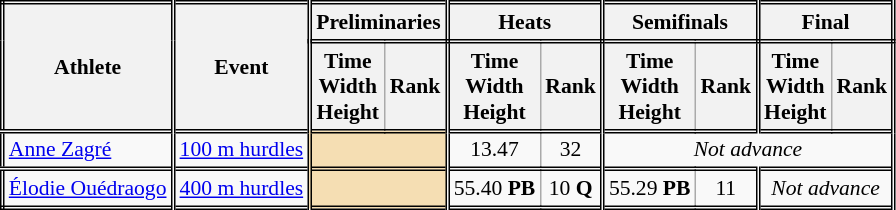<table class=wikitable style="font-size:90%; border: double;">
<tr>
<th rowspan="2" style="border-right:double">Athlete</th>
<th rowspan="2" style="border-right:double">Event</th>
<th colspan="2" style="border-right:double; border-bottom:double;">Preliminaries</th>
<th colspan="2" style="border-right:double; border-bottom:double;">Heats</th>
<th colspan="2" style="border-right:double; border-bottom:double;">Semifinals</th>
<th colspan="2" style="border-right:double; border-bottom:double;">Final</th>
</tr>
<tr>
<th>Time<br>Width<br>Height</th>
<th style="border-right:double">Rank</th>
<th>Time<br>Width<br>Height</th>
<th style="border-right:double">Rank</th>
<th>Time<br>Width<br>Height</th>
<th style="border-right:double">Rank</th>
<th>Time<br>Width<br>Height</th>
<th style="border-right:double">Rank</th>
</tr>
<tr style="border-top: double;">
<td style="border-right:double"><a href='#'>Anne Zagré</a></td>
<td style="border-right:double"><a href='#'>100 m hurdles</a></td>
<td style="border-right:double" colspan= 2 bgcolor="wheat"></td>
<td align=center>13.47</td>
<td align=center style="border-right:double">32</td>
<td align=center style="border-right:double" colspan=4><em>Not advance</em></td>
</tr>
<tr style="border-top: double;">
<td style="border-right:double"><a href='#'>Élodie Ouédraogo</a></td>
<td style="border-right:double"><a href='#'>400 m hurdles</a></td>
<td style="border-right:double" colspan= 2 bgcolor="wheat"></td>
<td align=center>55.40 <strong>PB</strong></td>
<td style="border-right:double" align=center>10 <strong>Q</strong></td>
<td align=center>55.29 <strong>PB</strong></td>
<td style="border-right:double" align=center>11</td>
<td align=center style="border-right:double" colspan=2><em>Not advance</em></td>
</tr>
</table>
